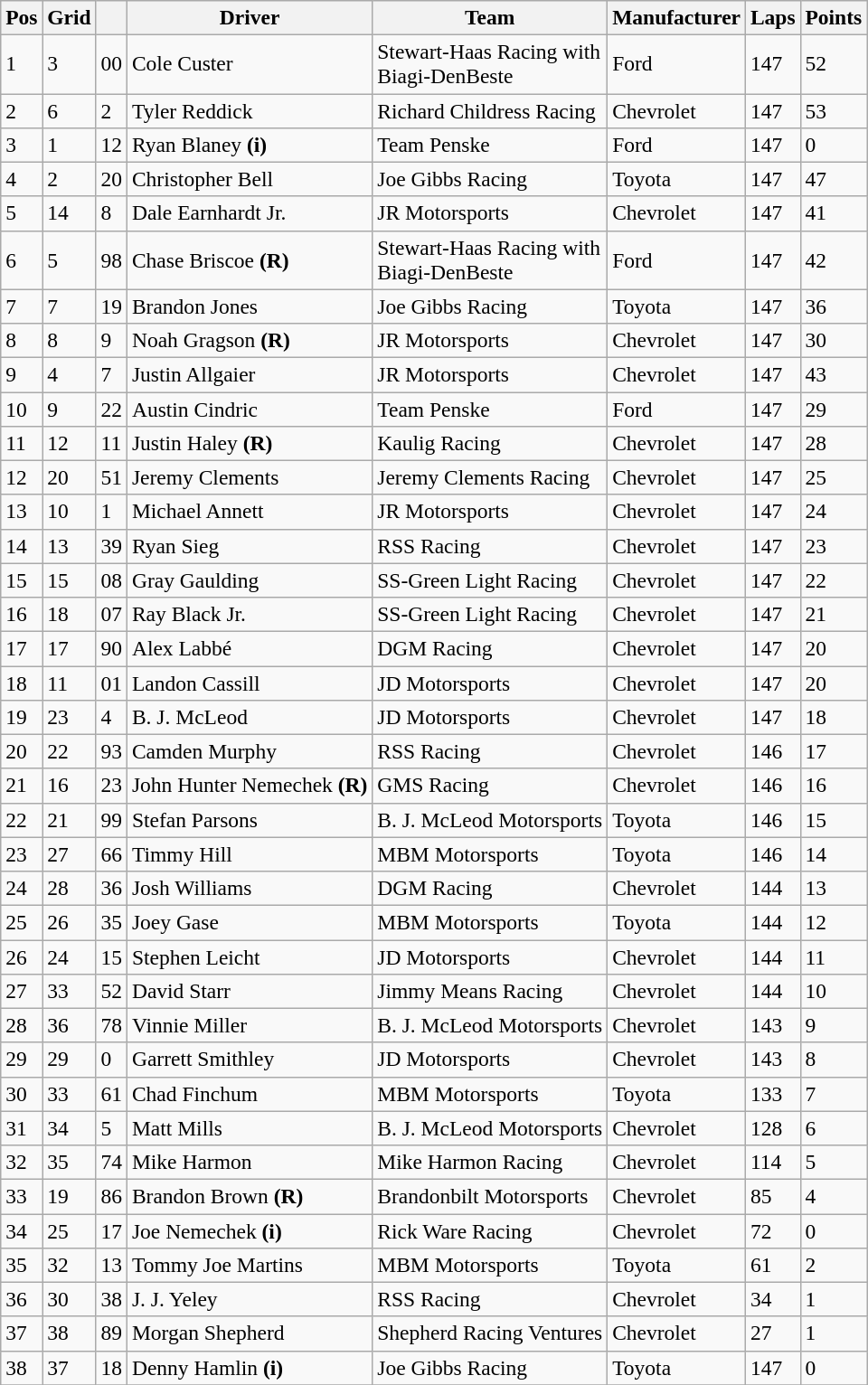<table class="wikitable" style="font-size:98%">
<tr>
<th>Pos</th>
<th>Grid</th>
<th></th>
<th>Driver</th>
<th>Team</th>
<th>Manufacturer</th>
<th>Laps</th>
<th>Points</th>
</tr>
<tr>
<td>1</td>
<td>3</td>
<td>00</td>
<td>Cole Custer</td>
<td>Stewart-Haas Racing with<br>Biagi-DenBeste</td>
<td>Ford</td>
<td>147</td>
<td>52</td>
</tr>
<tr>
<td>2</td>
<td>6</td>
<td>2</td>
<td>Tyler Reddick</td>
<td>Richard Childress Racing</td>
<td>Chevrolet</td>
<td>147</td>
<td>53</td>
</tr>
<tr>
<td>3</td>
<td>1</td>
<td>12</td>
<td>Ryan Blaney <strong>(i)</strong></td>
<td>Team Penske</td>
<td>Ford</td>
<td>147</td>
<td>0</td>
</tr>
<tr>
<td>4</td>
<td>2</td>
<td>20</td>
<td>Christopher Bell</td>
<td>Joe Gibbs Racing</td>
<td>Toyota</td>
<td>147</td>
<td>47</td>
</tr>
<tr>
<td>5</td>
<td>14</td>
<td>8</td>
<td>Dale Earnhardt Jr.</td>
<td>JR Motorsports</td>
<td>Chevrolet</td>
<td>147</td>
<td>41</td>
</tr>
<tr>
<td>6</td>
<td>5</td>
<td>98</td>
<td>Chase Briscoe <strong>(R)</strong></td>
<td>Stewart-Haas Racing with<br>Biagi-DenBeste</td>
<td>Ford</td>
<td>147</td>
<td>42</td>
</tr>
<tr>
<td>7</td>
<td>7</td>
<td>19</td>
<td>Brandon Jones</td>
<td>Joe Gibbs Racing</td>
<td>Toyota</td>
<td>147</td>
<td>36</td>
</tr>
<tr>
<td>8</td>
<td>8</td>
<td>9</td>
<td>Noah Gragson <strong>(R)</strong></td>
<td>JR Motorsports</td>
<td>Chevrolet</td>
<td>147</td>
<td>30</td>
</tr>
<tr>
<td>9</td>
<td>4</td>
<td>7</td>
<td>Justin Allgaier</td>
<td>JR Motorsports</td>
<td>Chevrolet</td>
<td>147</td>
<td>43</td>
</tr>
<tr>
<td>10</td>
<td>9</td>
<td>22</td>
<td>Austin Cindric</td>
<td>Team Penske</td>
<td>Ford</td>
<td>147</td>
<td>29</td>
</tr>
<tr>
<td>11</td>
<td>12</td>
<td>11</td>
<td>Justin Haley <strong>(R)</strong></td>
<td>Kaulig Racing</td>
<td>Chevrolet</td>
<td>147</td>
<td>28</td>
</tr>
<tr>
<td>12</td>
<td>20</td>
<td>51</td>
<td>Jeremy Clements</td>
<td>Jeremy Clements Racing</td>
<td>Chevrolet</td>
<td>147</td>
<td>25</td>
</tr>
<tr>
<td>13</td>
<td>10</td>
<td>1</td>
<td>Michael Annett</td>
<td>JR Motorsports</td>
<td>Chevrolet</td>
<td>147</td>
<td>24</td>
</tr>
<tr>
<td>14</td>
<td>13</td>
<td>39</td>
<td>Ryan Sieg</td>
<td>RSS Racing</td>
<td>Chevrolet</td>
<td>147</td>
<td>23</td>
</tr>
<tr>
<td>15</td>
<td>15</td>
<td>08</td>
<td>Gray Gaulding</td>
<td>SS-Green Light Racing</td>
<td>Chevrolet</td>
<td>147</td>
<td>22</td>
</tr>
<tr>
<td>16</td>
<td>18</td>
<td>07</td>
<td>Ray Black Jr.</td>
<td>SS-Green Light Racing</td>
<td>Chevrolet</td>
<td>147</td>
<td>21</td>
</tr>
<tr>
<td>17</td>
<td>17</td>
<td>90</td>
<td>Alex Labbé</td>
<td>DGM Racing</td>
<td>Chevrolet</td>
<td>147</td>
<td>20</td>
</tr>
<tr>
<td>18</td>
<td>11</td>
<td>01</td>
<td>Landon Cassill</td>
<td>JD Motorsports</td>
<td>Chevrolet</td>
<td>147</td>
<td>20</td>
</tr>
<tr>
<td>19</td>
<td>23</td>
<td>4</td>
<td>B. J. McLeod</td>
<td>JD Motorsports</td>
<td>Chevrolet</td>
<td>147</td>
<td>18</td>
</tr>
<tr>
<td>20</td>
<td>22</td>
<td>93</td>
<td>Camden Murphy</td>
<td>RSS Racing</td>
<td>Chevrolet</td>
<td>146</td>
<td>17</td>
</tr>
<tr>
<td>21</td>
<td>16</td>
<td>23</td>
<td>John Hunter Nemechek <strong>(R)</strong></td>
<td>GMS Racing</td>
<td>Chevrolet</td>
<td>146</td>
<td>16</td>
</tr>
<tr>
<td>22</td>
<td>21</td>
<td>99</td>
<td>Stefan Parsons</td>
<td>B. J. McLeod Motorsports</td>
<td>Toyota</td>
<td>146</td>
<td>15</td>
</tr>
<tr>
<td>23</td>
<td>27</td>
<td>66</td>
<td>Timmy Hill</td>
<td>MBM Motorsports</td>
<td>Toyota</td>
<td>146</td>
<td>14</td>
</tr>
<tr>
<td>24</td>
<td>28</td>
<td>36</td>
<td>Josh Williams</td>
<td>DGM Racing</td>
<td>Chevrolet</td>
<td>144</td>
<td>13</td>
</tr>
<tr>
<td>25</td>
<td>26</td>
<td>35</td>
<td>Joey Gase</td>
<td>MBM Motorsports</td>
<td>Toyota</td>
<td>144</td>
<td>12</td>
</tr>
<tr>
<td>26</td>
<td>24</td>
<td>15</td>
<td>Stephen Leicht</td>
<td>JD Motorsports</td>
<td>Chevrolet</td>
<td>144</td>
<td>11</td>
</tr>
<tr>
<td>27</td>
<td>33</td>
<td>52</td>
<td>David Starr</td>
<td>Jimmy Means Racing</td>
<td>Chevrolet</td>
<td>144</td>
<td>10</td>
</tr>
<tr>
<td>28</td>
<td>36</td>
<td>78</td>
<td>Vinnie Miller</td>
<td>B. J. McLeod Motorsports</td>
<td>Chevrolet</td>
<td>143</td>
<td>9</td>
</tr>
<tr>
<td>29</td>
<td>29</td>
<td>0</td>
<td>Garrett Smithley</td>
<td>JD Motorsports</td>
<td>Chevrolet</td>
<td>143</td>
<td>8</td>
</tr>
<tr>
<td>30</td>
<td>33</td>
<td>61</td>
<td>Chad Finchum</td>
<td>MBM Motorsports</td>
<td>Toyota</td>
<td>133</td>
<td>7</td>
</tr>
<tr>
<td>31</td>
<td>34</td>
<td>5</td>
<td>Matt Mills</td>
<td>B. J. McLeod Motorsports</td>
<td>Chevrolet</td>
<td>128</td>
<td>6</td>
</tr>
<tr>
<td>32</td>
<td>35</td>
<td>74</td>
<td>Mike Harmon</td>
<td>Mike Harmon Racing</td>
<td>Chevrolet</td>
<td>114</td>
<td>5</td>
</tr>
<tr>
<td>33</td>
<td>19</td>
<td>86</td>
<td>Brandon Brown <strong>(R)</strong></td>
<td>Brandonbilt Motorsports</td>
<td>Chevrolet</td>
<td>85</td>
<td>4</td>
</tr>
<tr>
<td>34</td>
<td>25</td>
<td>17</td>
<td>Joe Nemechek <strong>(i)</strong></td>
<td>Rick Ware Racing</td>
<td>Chevrolet</td>
<td>72</td>
<td>0</td>
</tr>
<tr>
<td>35</td>
<td>32</td>
<td>13</td>
<td>Tommy Joe Martins</td>
<td>MBM Motorsports</td>
<td>Toyota</td>
<td>61</td>
<td>2</td>
</tr>
<tr>
<td>36</td>
<td>30</td>
<td>38</td>
<td>J. J. Yeley</td>
<td>RSS Racing</td>
<td>Chevrolet</td>
<td>34</td>
<td>1</td>
</tr>
<tr>
<td>37</td>
<td>38</td>
<td>89</td>
<td>Morgan Shepherd</td>
<td>Shepherd Racing Ventures</td>
<td>Chevrolet</td>
<td>27</td>
<td>1</td>
</tr>
<tr>
<td>38</td>
<td>37</td>
<td>18</td>
<td>Denny Hamlin <strong>(i)</strong></td>
<td>Joe Gibbs Racing</td>
<td>Toyota</td>
<td>147</td>
<td>0</td>
</tr>
<tr>
</tr>
</table>
